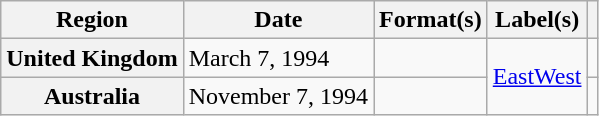<table class="wikitable plainrowheaders">
<tr>
<th scope="col">Region</th>
<th scope="col">Date</th>
<th scope="col">Format(s)</th>
<th scope="col">Label(s)</th>
<th scope="col"></th>
</tr>
<tr>
<th scope="row">United Kingdom</th>
<td>March 7, 1994</td>
<td></td>
<td rowspan="2"><a href='#'>EastWest</a></td>
<td></td>
</tr>
<tr>
<th scope="row">Australia</th>
<td>November 7, 1994</td>
<td></td>
<td></td>
</tr>
</table>
